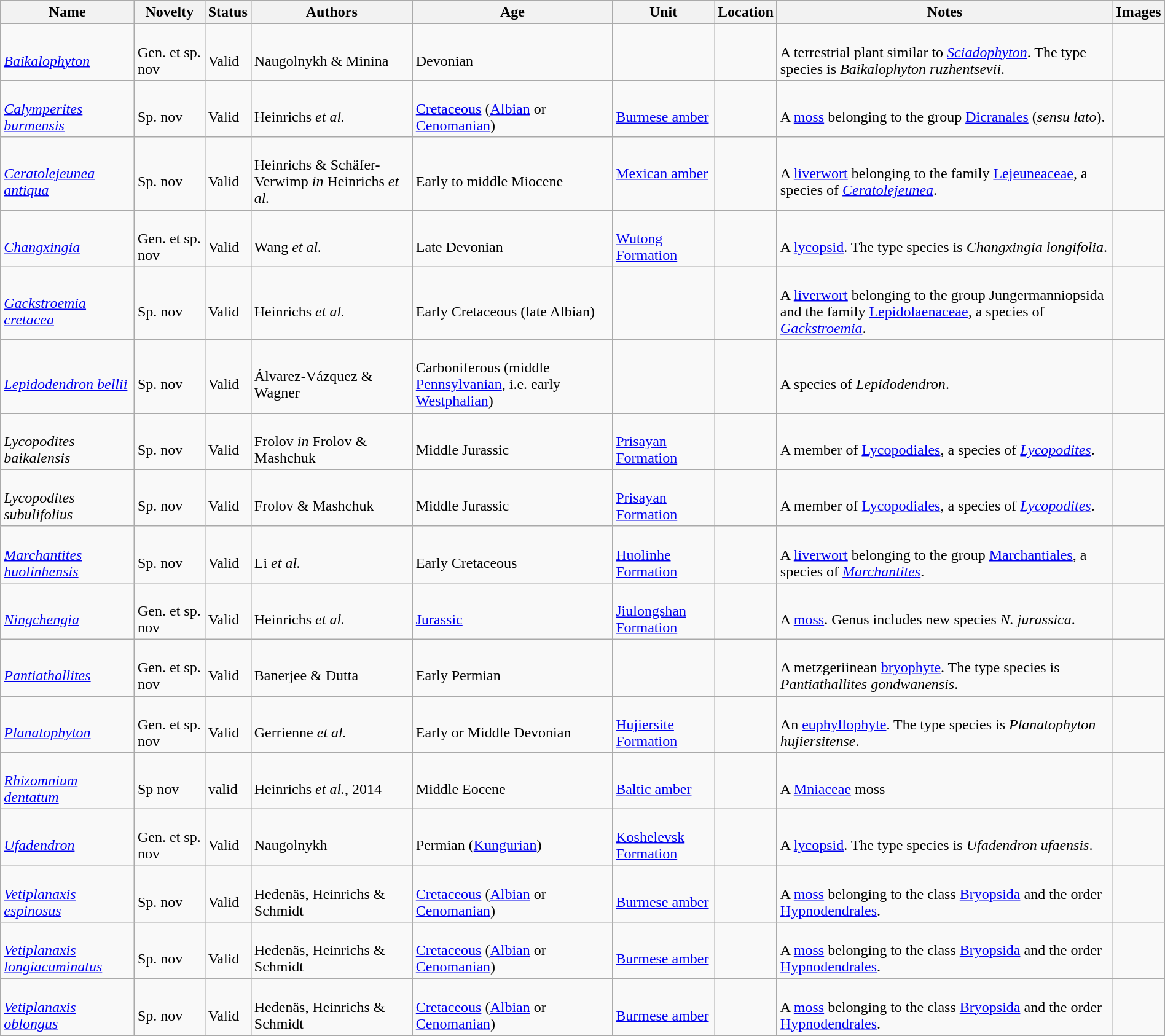<table class="wikitable sortable" align="center" width="100%">
<tr>
<th>Name</th>
<th>Novelty</th>
<th>Status</th>
<th>Authors</th>
<th>Age</th>
<th>Unit</th>
<th>Location</th>
<th>Notes</th>
<th>Images</th>
</tr>
<tr>
<td><br><em><a href='#'>Baikalophyton</a></em></td>
<td><br>Gen. et sp. nov</td>
<td><br>Valid</td>
<td><br>Naugolnykh & Minina</td>
<td><br>Devonian</td>
<td></td>
<td><br></td>
<td><br>A terrestrial plant similar to <em><a href='#'>Sciadophyton</a></em>. The type species is <em>Baikalophyton ruzhentsevii</em>.</td>
<td></td>
</tr>
<tr>
<td><br><em><a href='#'>Calymperites burmensis</a></em></td>
<td><br>Sp. nov</td>
<td><br>Valid</td>
<td><br>Heinrichs <em>et al.</em></td>
<td><br><a href='#'>Cretaceous</a> (<a href='#'>Albian</a> or <a href='#'>Cenomanian</a>)</td>
<td><br><a href='#'>Burmese amber</a></td>
<td><br></td>
<td><br>A <a href='#'>moss</a> belonging to the group <a href='#'>Dicranales</a> (<em>sensu lato</em>).</td>
<td></td>
</tr>
<tr>
<td><br><em><a href='#'>Ceratolejeunea antiqua</a></em></td>
<td><br>Sp. nov</td>
<td><br>Valid</td>
<td><br>Heinrichs & Schäfer-Verwimp <em>in</em> Heinrichs <em>et al.</em></td>
<td><br>Early to middle Miocene</td>
<td><a href='#'>Mexican amber</a></td>
<td><br></td>
<td><br>A <a href='#'>liverwort</a> belonging to the family <a href='#'>Lejeuneaceae</a>, a species of <em><a href='#'>Ceratolejeunea</a></em>.</td>
<td></td>
</tr>
<tr>
<td><br><em><a href='#'>Changxingia</a></em></td>
<td><br>Gen. et sp. nov</td>
<td><br>Valid</td>
<td><br>Wang <em>et al.</em></td>
<td><br>Late Devonian</td>
<td><br><a href='#'>Wutong Formation</a></td>
<td><br></td>
<td><br>A <a href='#'>lycopsid</a>. The type species is <em>Changxingia longifolia</em>.</td>
<td></td>
</tr>
<tr>
<td><br><em><a href='#'>Gackstroemia cretacea</a></em></td>
<td><br>Sp. nov</td>
<td><br>Valid</td>
<td><br>Heinrichs <em>et al.</em></td>
<td><br>Early Cretaceous (late Albian)</td>
<td></td>
<td><br></td>
<td><br>A <a href='#'>liverwort</a> belonging to the group Jungermanniopsida and the family <a href='#'>Lepidolaenaceae</a>, a species of <em><a href='#'>Gackstroemia</a></em>.</td>
<td></td>
</tr>
<tr>
<td><br><em><a href='#'>Lepidodendron bellii</a></em></td>
<td><br>Sp. nov</td>
<td><br>Valid</td>
<td><br>Álvarez-Vázquez & Wagner</td>
<td><br>Carboniferous (middle <a href='#'>Pennsylvanian</a>, i.e. early <a href='#'>Westphalian</a>)</td>
<td></td>
<td><br></td>
<td><br>A species of <em>Lepidodendron</em>.</td>
<td></td>
</tr>
<tr>
<td><br><em>Lycopodites baikalensis</em></td>
<td><br>Sp. nov</td>
<td><br>Valid</td>
<td><br>Frolov <em>in</em> Frolov & Mashchuk</td>
<td><br>Middle Jurassic</td>
<td><br><a href='#'>Prisayan Formation</a></td>
<td><br></td>
<td><br>A member of <a href='#'>Lycopodiales</a>, a species of <em><a href='#'>Lycopodites</a></em>.</td>
<td></td>
</tr>
<tr>
<td><br><em>Lycopodites subulifolius</em></td>
<td><br>Sp. nov</td>
<td><br>Valid</td>
<td><br>Frolov & Mashchuk</td>
<td><br>Middle Jurassic</td>
<td><br><a href='#'>Prisayan Formation</a></td>
<td><br></td>
<td><br>A member of <a href='#'>Lycopodiales</a>, a species of <em><a href='#'>Lycopodites</a></em>.</td>
<td></td>
</tr>
<tr>
<td><br><em><a href='#'>Marchantites huolinhensis</a></em></td>
<td><br>Sp. nov</td>
<td><br>Valid</td>
<td><br>Li <em>et al.</em></td>
<td><br>Early Cretaceous</td>
<td><br><a href='#'>Huolinhe Formation</a></td>
<td><br></td>
<td><br>A <a href='#'>liverwort</a> belonging to the group <a href='#'>Marchantiales</a>, a species of <em><a href='#'>Marchantites</a></em>.</td>
<td></td>
</tr>
<tr>
<td><br><em><a href='#'>Ningchengia</a></em></td>
<td><br>Gen. et sp. nov</td>
<td><br>Valid</td>
<td><br>Heinrichs <em>et al.</em></td>
<td><br><a href='#'>Jurassic</a></td>
<td><br><a href='#'>Jiulongshan Formation</a></td>
<td><br></td>
<td><br>A <a href='#'>moss</a>. Genus includes new species <em>N. jurassica</em>.</td>
<td></td>
</tr>
<tr>
<td><br><em><a href='#'>Pantiathallites</a></em></td>
<td><br>Gen. et sp. nov</td>
<td><br>Valid</td>
<td><br>Banerjee & Dutta</td>
<td><br>Early Permian</td>
<td></td>
<td><br></td>
<td><br>A metzgeriinean <a href='#'>bryophyte</a>. The type species is <em>Pantiathallites gondwanensis</em>.</td>
<td></td>
</tr>
<tr>
<td><br><em><a href='#'>Planatophyton</a></em></td>
<td><br>Gen. et sp. nov</td>
<td><br>Valid</td>
<td><br>Gerrienne <em>et al.</em></td>
<td><br>Early or Middle Devonian</td>
<td><br><a href='#'>Hujiersite Formation</a></td>
<td><br></td>
<td><br>An <a href='#'>euphyllophyte</a>. The type species is <em>Planatophyton hujiersitense</em>.</td>
<td></td>
</tr>
<tr>
<td><br><em><a href='#'>Rhizomnium dentatum</a></em></td>
<td><br>Sp nov</td>
<td><br>valid</td>
<td><br>Heinrichs <em>et al.</em>, 2014</td>
<td><br>Middle Eocene</td>
<td><br><a href='#'>Baltic amber</a></td>
<td><br></td>
<td><br>A <a href='#'>Mniaceae</a> moss</td>
<td></td>
</tr>
<tr>
<td><br><em><a href='#'>Ufadendron</a></em></td>
<td><br>Gen. et sp. nov</td>
<td><br>Valid</td>
<td><br>Naugolnykh</td>
<td><br>Permian (<a href='#'>Kungurian</a>)</td>
<td><br><a href='#'>Koshelevsk Formation</a></td>
<td><br></td>
<td><br>A <a href='#'>lycopsid</a>. The type species is <em>Ufadendron ufaensis</em>.</td>
<td></td>
</tr>
<tr>
<td><br><em><a href='#'>Vetiplanaxis espinosus</a></em></td>
<td><br>Sp. nov</td>
<td><br>Valid</td>
<td><br>Hedenäs, Heinrichs & Schmidt</td>
<td><br><a href='#'>Cretaceous</a> (<a href='#'>Albian</a> or <a href='#'>Cenomanian</a>)</td>
<td><br><a href='#'>Burmese amber</a></td>
<td><br></td>
<td><br>A <a href='#'>moss</a> belonging to the class <a href='#'>Bryopsida</a> and the order <a href='#'>Hypnodendrales</a>.</td>
<td></td>
</tr>
<tr>
<td><br><em><a href='#'>Vetiplanaxis longiacuminatus</a></em></td>
<td><br>Sp. nov</td>
<td><br>Valid</td>
<td><br>Hedenäs, Heinrichs & Schmidt</td>
<td><br><a href='#'>Cretaceous</a> (<a href='#'>Albian</a> or <a href='#'>Cenomanian</a>)</td>
<td><br><a href='#'>Burmese amber</a></td>
<td><br></td>
<td><br>A <a href='#'>moss</a> belonging to the class <a href='#'>Bryopsida</a> and the order <a href='#'>Hypnodendrales</a>.</td>
<td></td>
</tr>
<tr>
<td><br><em><a href='#'>Vetiplanaxis oblongus</a></em></td>
<td><br>Sp. nov</td>
<td><br>Valid</td>
<td><br>Hedenäs, Heinrichs & Schmidt</td>
<td><br><a href='#'>Cretaceous</a> (<a href='#'>Albian</a> or <a href='#'>Cenomanian</a>)</td>
<td><br><a href='#'>Burmese amber</a></td>
<td><br></td>
<td><br>A <a href='#'>moss</a> belonging to the class <a href='#'>Bryopsida</a> and the order <a href='#'>Hypnodendrales</a>.</td>
<td></td>
</tr>
<tr>
</tr>
</table>
